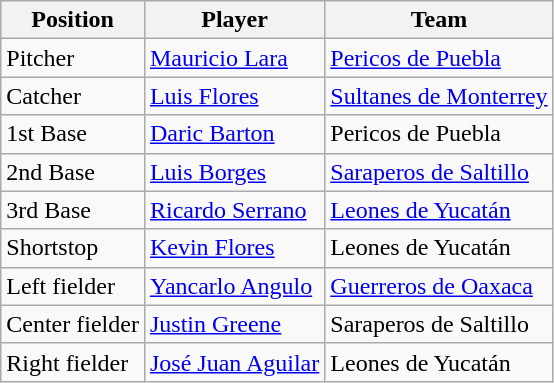<table class="wikitable">
<tr>
<th>Position</th>
<th>Player</th>
<th>Team</th>
</tr>
<tr>
<td scope="row">Pitcher</td>
<td> <a href='#'>Mauricio Lara</a></td>
<td><a href='#'>Pericos de Puebla</a></td>
</tr>
<tr>
<td scope="row">Catcher</td>
<td> <a href='#'>Luis Flores</a></td>
<td><a href='#'>Sultanes de Monterrey</a></td>
</tr>
<tr>
<td scope="row">1st Base</td>
<td> <a href='#'>Daric Barton</a></td>
<td>Pericos de Puebla</td>
</tr>
<tr>
<td scope="row">2nd Base</td>
<td> <a href='#'>Luis Borges</a></td>
<td><a href='#'>Saraperos de Saltillo</a></td>
</tr>
<tr>
<td scope="row">3rd Base</td>
<td> <a href='#'>Ricardo Serrano</a></td>
<td><a href='#'>Leones de Yucatán</a></td>
</tr>
<tr>
<td scope="row">Shortstop</td>
<td> <a href='#'>Kevin Flores</a></td>
<td>Leones de Yucatán</td>
</tr>
<tr>
<td scope="row">Left fielder</td>
<td> <a href='#'>Yancarlo Angulo</a></td>
<td><a href='#'>Guerreros de Oaxaca</a></td>
</tr>
<tr>
<td scope="row">Center fielder</td>
<td> <a href='#'>Justin Greene</a></td>
<td>Saraperos de Saltillo</td>
</tr>
<tr>
<td scope="row">Right fielder</td>
<td> <a href='#'>José Juan Aguilar</a></td>
<td>Leones de Yucatán</td>
</tr>
</table>
